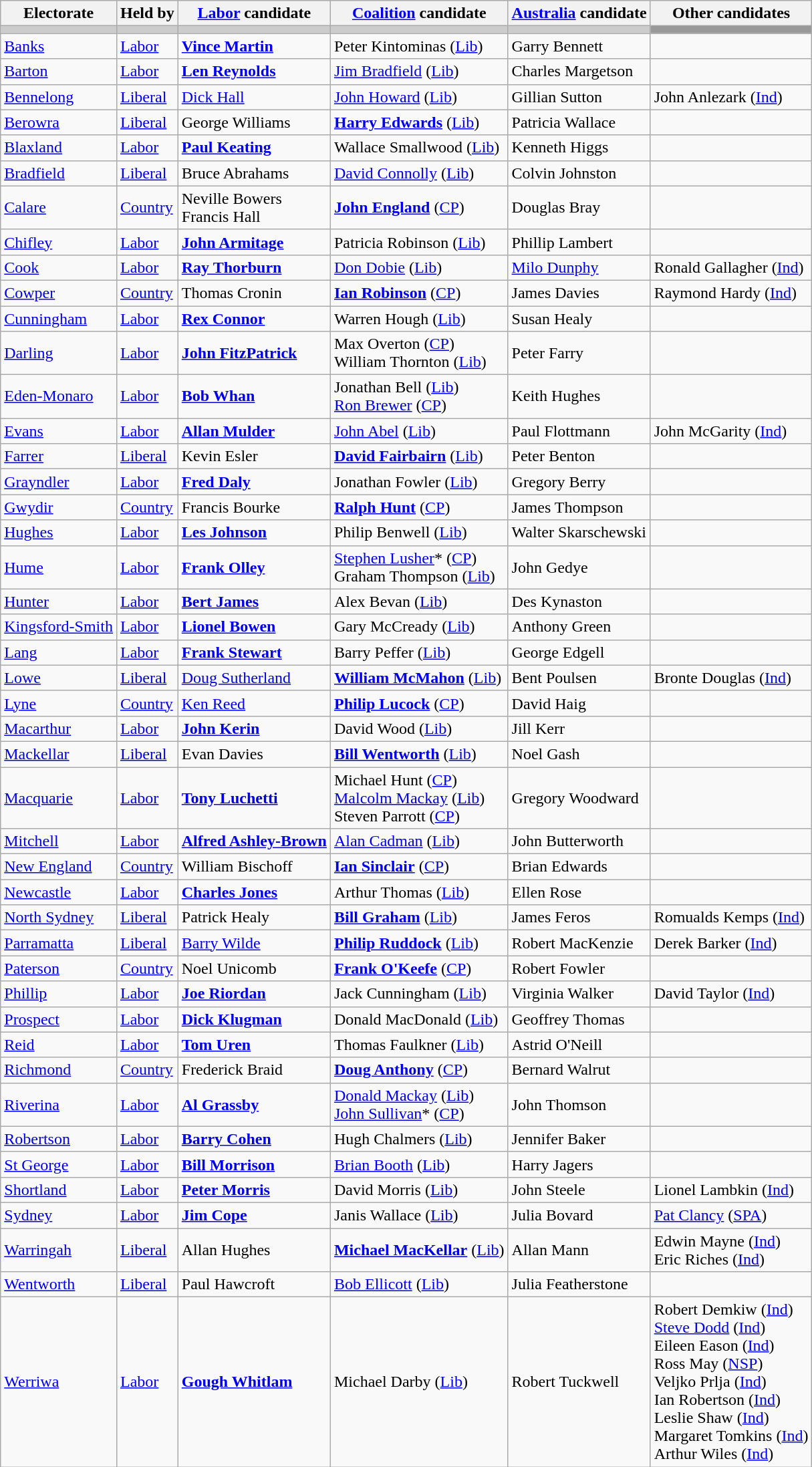<table class="wikitable">
<tr>
<th>Electorate</th>
<th>Held by</th>
<th><a href='#'>Labor</a> candidate</th>
<th><a href='#'>Coalition</a> candidate</th>
<th><a href='#'>Australia</a> candidate</th>
<th>Other candidates</th>
</tr>
<tr bgcolor="#cccccc">
<td></td>
<td></td>
<td></td>
<td></td>
<td></td>
<td bgcolor="#999999"></td>
</tr>
<tr>
<td><a href='#'>Banks</a></td>
<td><a href='#'>Labor</a></td>
<td><strong><a href='#'>Vince Martin</a></strong></td>
<td>Peter Kintominas (<a href='#'>Lib</a>)</td>
<td>Garry Bennett</td>
<td></td>
</tr>
<tr>
<td><a href='#'>Barton</a></td>
<td><a href='#'>Labor</a></td>
<td><strong><a href='#'>Len Reynolds</a></strong></td>
<td><a href='#'>Jim Bradfield</a> (<a href='#'>Lib</a>)</td>
<td>Charles Margetson</td>
<td></td>
</tr>
<tr>
<td><a href='#'>Bennelong</a></td>
<td><a href='#'>Liberal</a></td>
<td><a href='#'>Dick Hall</a></td>
<td><a href='#'>John Howard</a> (<a href='#'>Lib</a>)</td>
<td>Gillian Sutton</td>
<td>John Anlezark (<a href='#'>Ind</a>)</td>
</tr>
<tr>
<td><a href='#'>Berowra</a></td>
<td><a href='#'>Liberal</a></td>
<td>George Williams</td>
<td><strong><a href='#'>Harry Edwards</a></strong> (<a href='#'>Lib</a>)</td>
<td>Patricia Wallace</td>
<td></td>
</tr>
<tr>
<td><a href='#'>Blaxland</a></td>
<td><a href='#'>Labor</a></td>
<td><strong><a href='#'>Paul Keating</a></strong></td>
<td>Wallace Smallwood (<a href='#'>Lib</a>)</td>
<td>Kenneth Higgs</td>
<td></td>
</tr>
<tr>
<td><a href='#'>Bradfield</a></td>
<td><a href='#'>Liberal</a></td>
<td>Bruce Abrahams</td>
<td><a href='#'>David Connolly</a> (<a href='#'>Lib</a>)</td>
<td>Colvin Johnston</td>
<td></td>
</tr>
<tr>
<td><a href='#'>Calare</a></td>
<td><a href='#'>Country</a></td>
<td>Neville Bowers<br>Francis Hall</td>
<td><strong><a href='#'>John England</a></strong> (<a href='#'>CP</a>)</td>
<td>Douglas Bray</td>
<td></td>
</tr>
<tr>
<td><a href='#'>Chifley</a></td>
<td><a href='#'>Labor</a></td>
<td><strong><a href='#'>John Armitage</a></strong></td>
<td>Patricia Robinson (<a href='#'>Lib</a>)</td>
<td>Phillip Lambert</td>
<td></td>
</tr>
<tr>
<td><a href='#'>Cook</a></td>
<td><a href='#'>Labor</a></td>
<td><strong><a href='#'>Ray Thorburn</a></strong></td>
<td><a href='#'>Don Dobie</a> (<a href='#'>Lib</a>)</td>
<td><a href='#'>Milo Dunphy</a></td>
<td>Ronald Gallagher (<a href='#'>Ind</a>)</td>
</tr>
<tr>
<td><a href='#'>Cowper</a></td>
<td><a href='#'>Country</a></td>
<td>Thomas Cronin</td>
<td><strong><a href='#'>Ian Robinson</a></strong> (<a href='#'>CP</a>)</td>
<td>James Davies</td>
<td>Raymond Hardy (<a href='#'>Ind</a>)</td>
</tr>
<tr>
<td><a href='#'>Cunningham</a></td>
<td><a href='#'>Labor</a></td>
<td><strong><a href='#'>Rex Connor</a></strong></td>
<td>Warren Hough (<a href='#'>Lib</a>)</td>
<td>Susan Healy</td>
<td></td>
</tr>
<tr>
<td><a href='#'>Darling</a></td>
<td><a href='#'>Labor</a></td>
<td><strong><a href='#'>John FitzPatrick</a></strong></td>
<td>Max Overton (<a href='#'>CP</a>)<br>William Thornton (<a href='#'>Lib</a>)</td>
<td>Peter Farry</td>
<td></td>
</tr>
<tr>
<td><a href='#'>Eden-Monaro</a></td>
<td><a href='#'>Labor</a></td>
<td><strong><a href='#'>Bob Whan</a></strong></td>
<td>Jonathan Bell (<a href='#'>Lib</a>)<br><a href='#'>Ron Brewer</a> (<a href='#'>CP</a>)</td>
<td>Keith Hughes</td>
<td></td>
</tr>
<tr>
<td><a href='#'>Evans</a></td>
<td><a href='#'>Labor</a></td>
<td><strong><a href='#'>Allan Mulder</a></strong></td>
<td><a href='#'>John Abel</a> (<a href='#'>Lib</a>)</td>
<td>Paul Flottmann</td>
<td>John McGarity (<a href='#'>Ind</a>)</td>
</tr>
<tr>
<td><a href='#'>Farrer</a></td>
<td><a href='#'>Liberal</a></td>
<td>Kevin Esler</td>
<td><strong><a href='#'>David Fairbairn</a></strong> (<a href='#'>Lib</a>)</td>
<td>Peter Benton</td>
<td></td>
</tr>
<tr>
<td><a href='#'>Grayndler</a></td>
<td><a href='#'>Labor</a></td>
<td><strong><a href='#'>Fred Daly</a></strong></td>
<td>Jonathan Fowler (<a href='#'>Lib</a>)</td>
<td>Gregory Berry</td>
<td></td>
</tr>
<tr>
<td><a href='#'>Gwydir</a></td>
<td><a href='#'>Country</a></td>
<td>Francis Bourke</td>
<td><strong><a href='#'>Ralph Hunt</a></strong> (<a href='#'>CP</a>)</td>
<td>James Thompson</td>
<td></td>
</tr>
<tr>
<td><a href='#'>Hughes</a></td>
<td><a href='#'>Labor</a></td>
<td><strong><a href='#'>Les Johnson</a></strong></td>
<td>Philip Benwell (<a href='#'>Lib</a>)</td>
<td>Walter Skarschewski</td>
<td></td>
</tr>
<tr>
<td><a href='#'>Hume</a></td>
<td><a href='#'>Labor</a></td>
<td><strong><a href='#'>Frank Olley</a></strong></td>
<td><a href='#'>Stephen Lusher</a>* (<a href='#'>CP</a>)<br>Graham Thompson (<a href='#'>Lib</a>)</td>
<td>John Gedye</td>
<td></td>
</tr>
<tr>
<td><a href='#'>Hunter</a></td>
<td><a href='#'>Labor</a></td>
<td><strong><a href='#'>Bert James</a></strong></td>
<td>Alex Bevan (<a href='#'>Lib</a>)</td>
<td>Des Kynaston</td>
<td></td>
</tr>
<tr>
<td><a href='#'>Kingsford-Smith</a></td>
<td><a href='#'>Labor</a></td>
<td><strong><a href='#'>Lionel Bowen</a></strong></td>
<td>Gary McCready (<a href='#'>Lib</a>)</td>
<td>Anthony Green</td>
<td></td>
</tr>
<tr>
<td><a href='#'>Lang</a></td>
<td><a href='#'>Labor</a></td>
<td><strong><a href='#'>Frank Stewart</a></strong></td>
<td>Barry Peffer (<a href='#'>Lib</a>)</td>
<td>George Edgell</td>
<td></td>
</tr>
<tr>
<td><a href='#'>Lowe</a></td>
<td><a href='#'>Liberal</a></td>
<td><a href='#'>Doug Sutherland</a></td>
<td><strong><a href='#'>William McMahon</a></strong> (<a href='#'>Lib</a>)</td>
<td>Bent Poulsen</td>
<td>Bronte Douglas (<a href='#'>Ind</a>)</td>
</tr>
<tr>
<td><a href='#'>Lyne</a></td>
<td><a href='#'>Country</a></td>
<td><a href='#'>Ken Reed</a></td>
<td><strong><a href='#'>Philip Lucock</a></strong> (<a href='#'>CP</a>)</td>
<td>David Haig</td>
<td></td>
</tr>
<tr>
<td><a href='#'>Macarthur</a></td>
<td><a href='#'>Labor</a></td>
<td><strong><a href='#'>John Kerin</a></strong></td>
<td>David Wood (<a href='#'>Lib</a>)</td>
<td>Jill Kerr</td>
<td></td>
</tr>
<tr>
<td><a href='#'>Mackellar</a></td>
<td><a href='#'>Liberal</a></td>
<td>Evan Davies</td>
<td><strong><a href='#'>Bill Wentworth</a></strong> (<a href='#'>Lib</a>)</td>
<td>Noel Gash</td>
<td></td>
</tr>
<tr>
<td><a href='#'>Macquarie</a></td>
<td><a href='#'>Labor</a></td>
<td><strong><a href='#'>Tony Luchetti</a></strong></td>
<td>Michael Hunt (<a href='#'>CP</a>)<br><a href='#'>Malcolm Mackay</a> (<a href='#'>Lib</a>)<br>Steven Parrott (<a href='#'>CP</a>)</td>
<td>Gregory Woodward</td>
<td></td>
</tr>
<tr>
<td><a href='#'>Mitchell</a></td>
<td><a href='#'>Labor</a></td>
<td><strong><a href='#'>Alfred Ashley-Brown</a></strong></td>
<td><a href='#'>Alan Cadman</a> (<a href='#'>Lib</a>)</td>
<td>John Butterworth</td>
<td></td>
</tr>
<tr>
<td><a href='#'>New England</a></td>
<td><a href='#'>Country</a></td>
<td>William Bischoff</td>
<td><strong><a href='#'>Ian Sinclair</a></strong> (<a href='#'>CP</a>)</td>
<td>Brian Edwards</td>
<td></td>
</tr>
<tr>
<td><a href='#'>Newcastle</a></td>
<td><a href='#'>Labor</a></td>
<td><strong><a href='#'>Charles Jones</a></strong></td>
<td>Arthur Thomas (<a href='#'>Lib</a>)</td>
<td>Ellen Rose</td>
<td></td>
</tr>
<tr>
<td><a href='#'>North Sydney</a></td>
<td><a href='#'>Liberal</a></td>
<td>Patrick Healy</td>
<td><strong><a href='#'>Bill Graham</a></strong> (<a href='#'>Lib</a>)</td>
<td>James Feros</td>
<td>Romualds Kemps (<a href='#'>Ind</a>)</td>
</tr>
<tr>
<td><a href='#'>Parramatta</a></td>
<td><a href='#'>Liberal</a></td>
<td><a href='#'>Barry Wilde</a></td>
<td><strong><a href='#'>Philip Ruddock</a></strong> (<a href='#'>Lib</a>)</td>
<td>Robert MacKenzie</td>
<td>Derek Barker (<a href='#'>Ind</a>)</td>
</tr>
<tr>
<td><a href='#'>Paterson</a></td>
<td><a href='#'>Country</a></td>
<td>Noel Unicomb</td>
<td><strong><a href='#'>Frank O'Keefe</a></strong> (<a href='#'>CP</a>)</td>
<td>Robert Fowler</td>
<td></td>
</tr>
<tr>
<td><a href='#'>Phillip</a></td>
<td><a href='#'>Labor</a></td>
<td><strong><a href='#'>Joe Riordan</a></strong></td>
<td>Jack Cunningham (<a href='#'>Lib</a>)</td>
<td>Virginia Walker</td>
<td>David Taylor (<a href='#'>Ind</a>)</td>
</tr>
<tr>
<td><a href='#'>Prospect</a></td>
<td><a href='#'>Labor</a></td>
<td><strong><a href='#'>Dick Klugman</a></strong></td>
<td>Donald MacDonald (<a href='#'>Lib</a>)</td>
<td>Geoffrey Thomas</td>
<td></td>
</tr>
<tr>
<td><a href='#'>Reid</a></td>
<td><a href='#'>Labor</a></td>
<td><strong><a href='#'>Tom Uren</a></strong></td>
<td>Thomas Faulkner (<a href='#'>Lib</a>)</td>
<td>Astrid O'Neill</td>
<td></td>
</tr>
<tr>
<td><a href='#'>Richmond</a></td>
<td><a href='#'>Country</a></td>
<td>Frederick Braid</td>
<td><strong><a href='#'>Doug Anthony</a></strong> (<a href='#'>CP</a>)</td>
<td>Bernard Walrut</td>
<td></td>
</tr>
<tr>
<td><a href='#'>Riverina</a></td>
<td><a href='#'>Labor</a></td>
<td><strong><a href='#'>Al Grassby</a></strong></td>
<td><a href='#'>Donald Mackay</a> (<a href='#'>Lib</a>)<br><a href='#'>John Sullivan</a>* (<a href='#'>CP</a>)</td>
<td>John Thomson</td>
<td></td>
</tr>
<tr>
<td><a href='#'>Robertson</a></td>
<td><a href='#'>Labor</a></td>
<td><strong><a href='#'>Barry Cohen</a></strong></td>
<td>Hugh Chalmers (<a href='#'>Lib</a>)</td>
<td>Jennifer Baker</td>
<td></td>
</tr>
<tr>
<td><a href='#'>St George</a></td>
<td><a href='#'>Labor</a></td>
<td><strong><a href='#'>Bill Morrison</a></strong></td>
<td><a href='#'>Brian Booth</a> (<a href='#'>Lib</a>)</td>
<td>Harry Jagers</td>
<td></td>
</tr>
<tr>
<td><a href='#'>Shortland</a></td>
<td><a href='#'>Labor</a></td>
<td><strong><a href='#'>Peter Morris</a></strong></td>
<td>David Morris (<a href='#'>Lib</a>)</td>
<td>John Steele</td>
<td>Lionel Lambkin (<a href='#'>Ind</a>)</td>
</tr>
<tr>
<td><a href='#'>Sydney</a></td>
<td><a href='#'>Labor</a></td>
<td><strong><a href='#'>Jim Cope</a></strong></td>
<td>Janis Wallace (<a href='#'>Lib</a>)</td>
<td>Julia Bovard</td>
<td><a href='#'>Pat Clancy</a> (<a href='#'>SPA</a>)</td>
</tr>
<tr>
<td><a href='#'>Warringah</a></td>
<td><a href='#'>Liberal</a></td>
<td>Allan Hughes</td>
<td><strong><a href='#'>Michael MacKellar</a></strong> (<a href='#'>Lib</a>)</td>
<td>Allan Mann</td>
<td>Edwin Mayne (<a href='#'>Ind</a>)<br>Eric Riches (<a href='#'>Ind</a>)</td>
</tr>
<tr>
<td><a href='#'>Wentworth</a></td>
<td><a href='#'>Liberal</a></td>
<td>Paul Hawcroft</td>
<td><a href='#'>Bob Ellicott</a> (<a href='#'>Lib</a>)</td>
<td>Julia Featherstone</td>
<td></td>
</tr>
<tr>
<td><a href='#'>Werriwa</a></td>
<td><a href='#'>Labor</a></td>
<td><strong><a href='#'>Gough Whitlam</a></strong></td>
<td>Michael Darby (<a href='#'>Lib</a>)</td>
<td>Robert Tuckwell</td>
<td>Robert Demkiw (<a href='#'>Ind</a>)<br><a href='#'>Steve Dodd</a> (<a href='#'>Ind</a>)<br>Eileen Eason (<a href='#'>Ind</a>)<br>Ross May (<a href='#'>NSP</a>)<br>Veljko Prlja (<a href='#'>Ind</a>)<br>Ian Robertson (<a href='#'>Ind</a>)<br>Leslie Shaw (<a href='#'>Ind</a>)<br>Margaret Tomkins (<a href='#'>Ind</a>)<br>Arthur Wiles (<a href='#'>Ind</a>)</td>
</tr>
</table>
